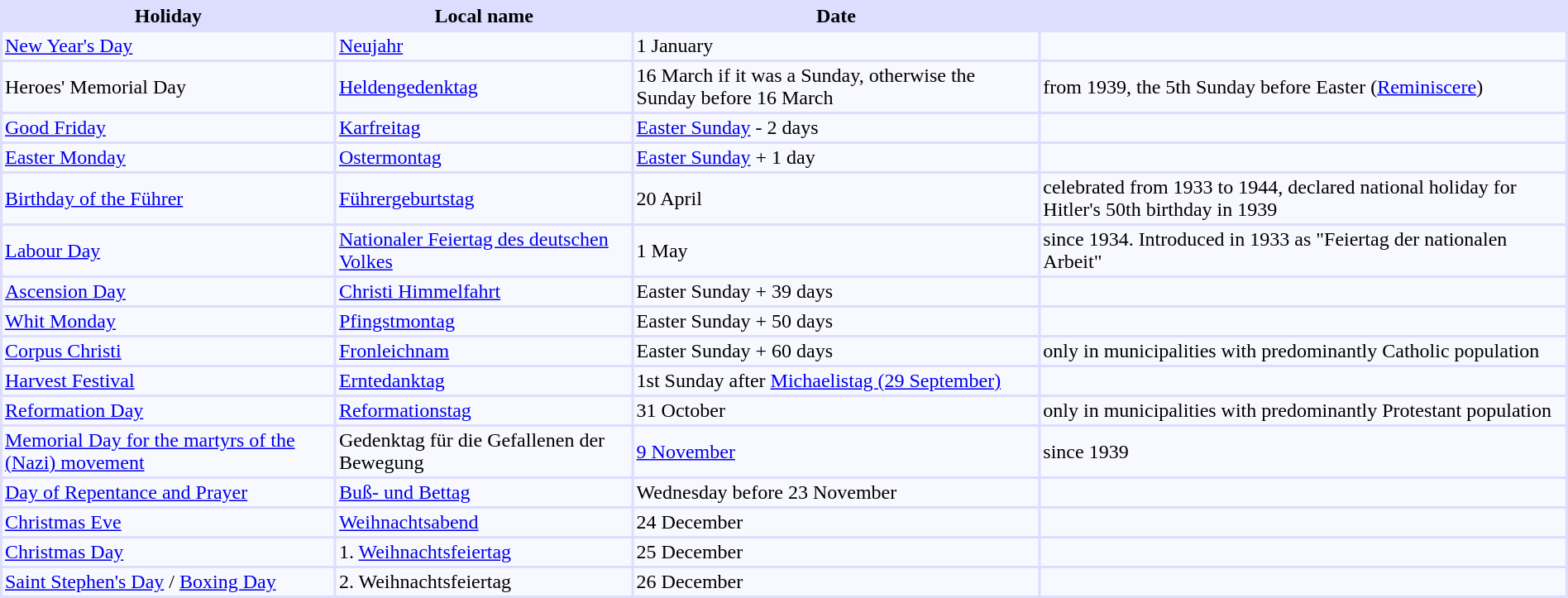<table border="0" style="background:#DDF; vertical-align:top" cellspacing="2" cellpadding="2">
<tr>
<th>Holiday</th>
<th>Local name</th>
<th>Date</th>
<th></th>
</tr>
<tr style="background:#F8F8FF">
<td><a href='#'>New Year's Day</a></td>
<td><a href='#'>Neujahr</a></td>
<td>1 January</td>
<td></td>
</tr>
<tr style="background:#F8F8FF">
<td>Heroes' Memorial Day</td>
<td><a href='#'>Heldengedenktag</a></td>
<td>16 March if it was a Sunday, otherwise the Sunday before 16 March</td>
<td>from 1939, the 5th Sunday before Easter (<a href='#'>Reminiscere</a>)</td>
</tr>
<tr style="background:#F8F8FF">
<td><a href='#'>Good Friday</a></td>
<td><a href='#'>Karfreitag</a></td>
<td><a href='#'>Easter Sunday</a> - 2 days</td>
<td></td>
</tr>
<tr style="background:#F8F8FF">
<td><a href='#'>Easter Monday</a></td>
<td><a href='#'>Ostermontag</a></td>
<td><a href='#'>Easter Sunday</a> + 1 day</td>
<td></td>
</tr>
<tr style="background:#F8F8FF">
<td><a href='#'>Birthday of the Führer</a></td>
<td><a href='#'>Führergeburtstag</a></td>
<td>20 April</td>
<td>celebrated from 1933 to 1944, declared national holiday for Hitler's 50th birthday in 1939</td>
</tr>
<tr style="background:#F8F8FF">
<td><a href='#'>Labour Day</a></td>
<td><a href='#'>Nationaler Feiertag des deutschen Volkes</a></td>
<td>1 May</td>
<td>since 1934. Introduced in 1933 as "Feiertag der nationalen Arbeit"</td>
</tr>
<tr style="background:#F8F8FF">
<td><a href='#'>Ascension Day</a></td>
<td><a href='#'>Christi Himmelfahrt</a></td>
<td>Easter Sunday + 39 days</td>
<td></td>
</tr>
<tr style="background:#F8F8FF">
<td><a href='#'>Whit Monday</a></td>
<td><a href='#'>Pfingstmontag</a></td>
<td>Easter Sunday + 50 days</td>
<td></td>
</tr>
<tr style="background:#F8F8FF">
<td><a href='#'>Corpus Christi</a></td>
<td><a href='#'>Fronleichnam</a></td>
<td>Easter Sunday + 60 days</td>
<td>only in municipalities with predominantly Catholic population</td>
</tr>
<tr style="background:#F8F8FF">
<td><a href='#'>Harvest Festival</a></td>
<td><a href='#'>Erntedanktag</a></td>
<td>1st Sunday after <a href='#'>Michaelistag (29 September)</a></td>
<td></td>
</tr>
<tr style="background:#F8F8FF">
<td><a href='#'>Reformation Day</a></td>
<td><a href='#'>Reformationstag</a></td>
<td>31 October</td>
<td>only in municipalities with predominantly Protestant population</td>
</tr>
<tr style="background:#F8F8FF">
<td><a href='#'>Memorial Day for the martyrs of the (Nazi) movement</a></td>
<td>Gedenktag für die Gefallenen der Bewegung</td>
<td><a href='#'>9 November</a></td>
<td>since 1939</td>
</tr>
<tr style="background:#F8F8FF">
<td><a href='#'>Day of Repentance and Prayer</a></td>
<td><a href='#'>Buß- und Bettag</a></td>
<td>Wednesday before 23 November</td>
<td></td>
</tr>
<tr style="background:#F8F8FF">
<td><a href='#'>Christmas Eve</a></td>
<td><a href='#'>Weihnachtsabend</a></td>
<td>24 December</td>
<td></td>
</tr>
<tr style="background:#F8F8FF">
<td><a href='#'>Christmas Day</a></td>
<td>1. <a href='#'>Weihnachtsfeiertag</a></td>
<td>25 December</td>
<td></td>
</tr>
<tr style="background:#F8F8FF">
<td><a href='#'>Saint Stephen's Day</a> / <a href='#'>Boxing Day</a></td>
<td>2. Weihnachtsfeiertag</td>
<td>26 December</td>
<td></td>
</tr>
</table>
